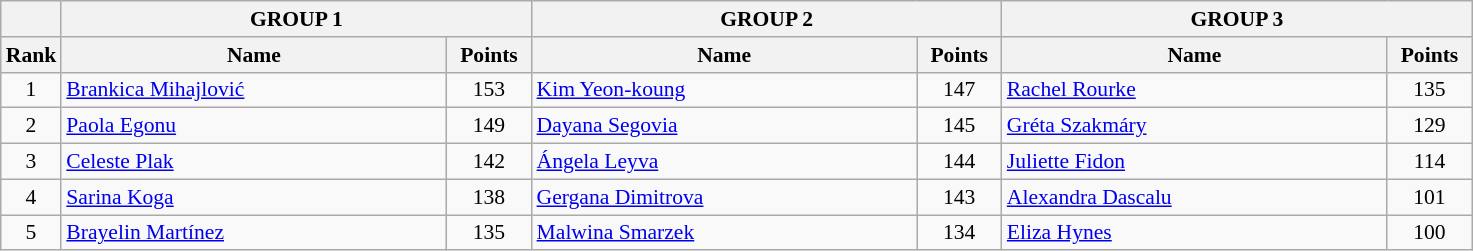<table class="wikitable" style="font-size:90%">
<tr>
<th></th>
<th colspan="2">GROUP 1</th>
<th colspan="2">GROUP 2</th>
<th colspan="2">GROUP 3</th>
</tr>
<tr>
<th width=30>Rank</th>
<th width=250>Name</th>
<th width=50>Points</th>
<th width=250>Name</th>
<th width=50>Points</th>
<th width=250>Name</th>
<th width=50>Points</th>
</tr>
<tr>
<td align=center>1</td>
<td> <a href='#'>Brankica Mihajlović</a></td>
<td align=center>153</td>
<td> <a href='#'>Kim Yeon-koung</a></td>
<td align=center>147</td>
<td> <a href='#'>Rachel Rourke</a></td>
<td align=center>135</td>
</tr>
<tr>
<td align=center>2</td>
<td> <a href='#'>Paola Egonu</a></td>
<td align=center>149</td>
<td> <a href='#'>Dayana Segovia</a></td>
<td align=center>145</td>
<td> <a href='#'>Gréta Szakmáry</a></td>
<td align=center>129</td>
</tr>
<tr>
<td align=center>3</td>
<td> <a href='#'>Celeste Plak</a></td>
<td align=center>142</td>
<td> <a href='#'>Ángela Leyva</a></td>
<td align=center>144</td>
<td> <a href='#'>Juliette Fidon</a></td>
<td align=center>114</td>
</tr>
<tr>
<td align=center>4</td>
<td> <a href='#'>Sarina Koga</a></td>
<td align=center>138</td>
<td> <a href='#'>Gergana Dimitrova</a></td>
<td align=center>143</td>
<td> <a href='#'>Alexandra Dascalu</a></td>
<td align=center>101</td>
</tr>
<tr>
<td align=center>5</td>
<td> <a href='#'>Brayelin Martínez</a></td>
<td align=center>135</td>
<td> <a href='#'>Malwina Smarzek</a></td>
<td align=center>134</td>
<td> <a href='#'>Eliza Hynes</a></td>
<td align=center>100</td>
</tr>
</table>
